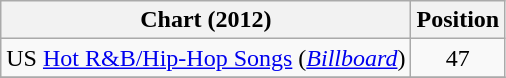<table class="wikitable">
<tr>
<th scope="col">Chart (2012)</th>
<th scope="col">Position</th>
</tr>
<tr>
<td>US <a href='#'>Hot R&B/Hip-Hop Songs</a> (<em><a href='#'>Billboard</a></em>)</td>
<td style="text-align:center;">47</td>
</tr>
<tr>
</tr>
</table>
